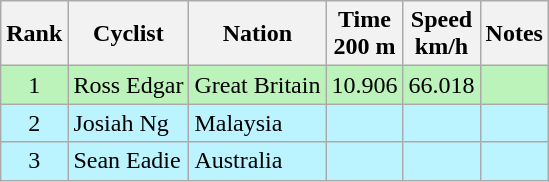<table class="wikitable sortable" style="text-align:center">
<tr>
<th>Rank</th>
<th>Cyclist</th>
<th>Nation</th>
<th>Time<br>200 m</th>
<th>Speed<br>km/h</th>
<th>Notes</th>
</tr>
<tr bgcolor=bbf3bb>
<td>1</td>
<td align=left>Ross Edgar</td>
<td align=left>Great Britain</td>
<td>10.906</td>
<td>66.018</td>
<td></td>
</tr>
<tr bgcolor=bbf3ff>
<td>2</td>
<td align=left>Josiah Ng</td>
<td align=left>Malaysia</td>
<td></td>
<td></td>
<td></td>
</tr>
<tr bgcolor=bbf3ff>
<td>3</td>
<td align=left>Sean Eadie</td>
<td align=left>Australia</td>
<td></td>
<td></td>
<td></td>
</tr>
</table>
